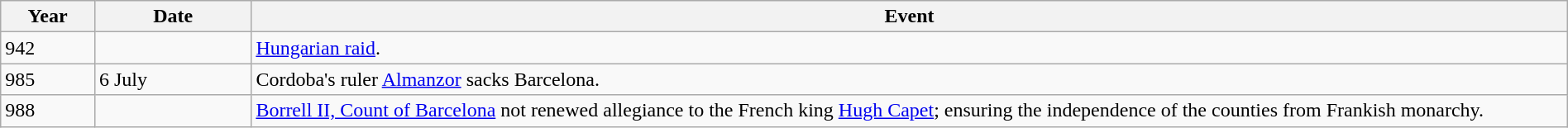<table class="wikitable" width="100%">
<tr>
<th style="width:6%">Year</th>
<th style="width:10%">Date</th>
<th>Event</th>
</tr>
<tr>
<td>942</td>
<td></td>
<td><a href='#'>Hungarian raid</a>.</td>
</tr>
<tr>
<td>985</td>
<td>6 July</td>
<td>Cordoba's ruler <a href='#'>Almanzor</a> sacks Barcelona.</td>
</tr>
<tr>
<td>988</td>
<td></td>
<td><a href='#'>Borrell II, Count of Barcelona</a> not renewed allegiance to the French king <a href='#'>Hugh Capet</a>; ensuring the independence of the counties from Frankish monarchy.</td>
</tr>
</table>
